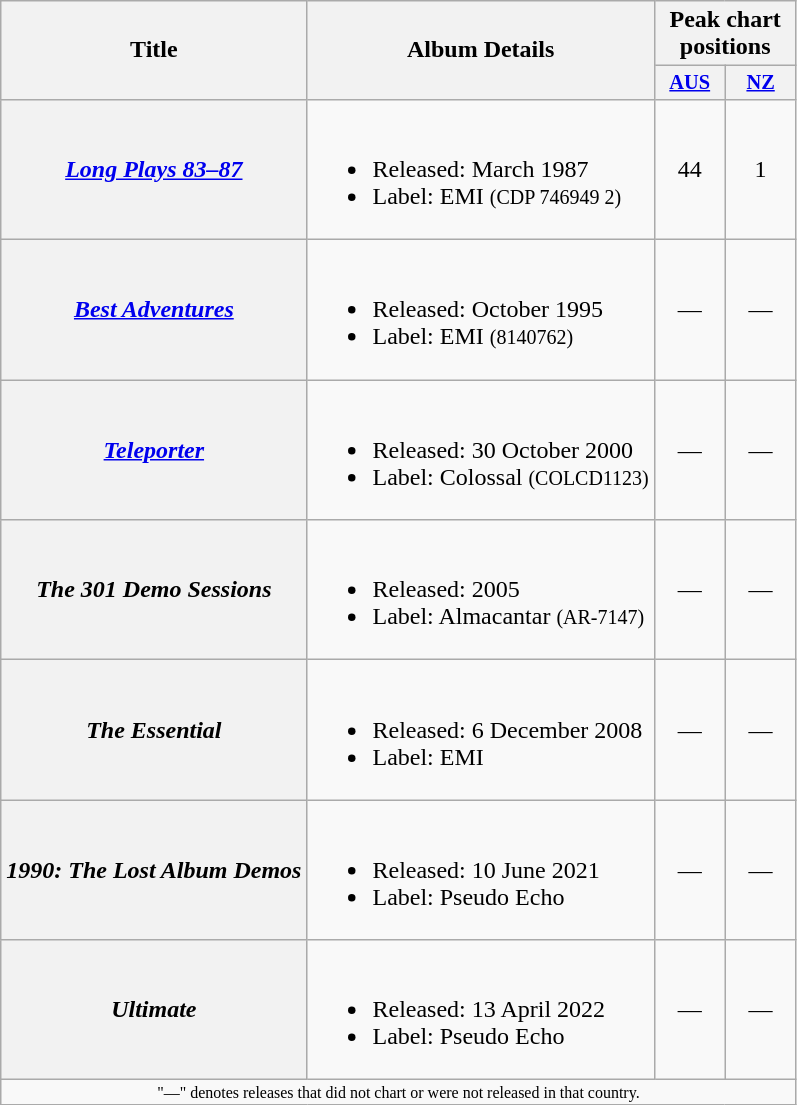<table class="wikitable plainrowheaders">
<tr>
<th scope="col" rowspan="2">Title</th>
<th scope="col" rowspan="2">Album Details</th>
<th scope="col" colspan="2">Peak chart positions</th>
</tr>
<tr>
<th style="width:3em;font-size:85%"><a href='#'>AUS</a><br></th>
<th style="width:3em;font-size:85%"><a href='#'>NZ</a><br></th>
</tr>
<tr>
<th scope="row"><em><a href='#'>Long Plays 83–87</a></em></th>
<td><br><ul><li>Released: March 1987</li><li>Label: EMI <small>(CDP 746949 2)</small></li></ul></td>
<td align="center">44</td>
<td align="center">1</td>
</tr>
<tr>
<th scope="row"><em><a href='#'>Best Adventures</a></em></th>
<td><br><ul><li>Released: October 1995</li><li>Label: EMI <small>(8140762)</small></li></ul></td>
<td align="center">—</td>
<td align="center">—</td>
</tr>
<tr>
<th scope="row"><em><a href='#'>Teleporter</a></em></th>
<td><br><ul><li>Released: 30 October 2000</li><li>Label: Colossal <small>(COLCD1123)</small></li></ul></td>
<td align="center">—</td>
<td align="center">—</td>
</tr>
<tr>
<th scope="row"><em>The 301 Demo Sessions</em></th>
<td><br><ul><li>Released: 2005</li><li>Label: Almacantar <small>(AR-7147)</small></li></ul></td>
<td align="center">—</td>
<td align="center">—</td>
</tr>
<tr>
<th scope="row"><em>The Essential</em></th>
<td><br><ul><li>Released: 6 December 2008</li><li>Label: EMI</li></ul></td>
<td align="center">—</td>
<td align="center">—</td>
</tr>
<tr>
<th scope="row"><em>1990: The Lost Album Demos</em></th>
<td><br><ul><li>Released: 10 June 2021</li><li>Label: Pseudo Echo</li></ul></td>
<td align="center">—</td>
<td align="center">—</td>
</tr>
<tr>
<th scope="row"><em>Ultimate</em></th>
<td><br><ul><li>Released: 13 April 2022</li><li>Label: Pseudo Echo</li></ul></td>
<td align="center">—</td>
<td align="center">—</td>
</tr>
<tr>
<td align="center" colspan="4" style="font-size: 8pt">"—" denotes releases that did not chart or were not released in that country.</td>
</tr>
</table>
